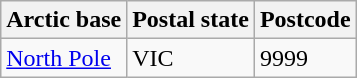<table class="wikitable">
<tr>
<th>Arctic base</th>
<th>Postal state</th>
<th>Postcode</th>
</tr>
<tr>
<td><a href='#'>North Pole</a></td>
<td>VIC</td>
<td>9999 </td>
</tr>
</table>
